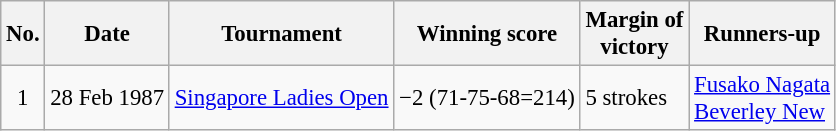<table class="wikitable" style="font-size:95%;">
<tr>
<th>No.</th>
<th>Date</th>
<th>Tournament</th>
<th>Winning score</th>
<th>Margin of<br>victory</th>
<th>Runners-up</th>
</tr>
<tr>
<td align=center>1</td>
<td>28 Feb 1987</td>
<td><a href='#'>Singapore Ladies Open</a></td>
<td>−2 (71-75-68=214)</td>
<td>5 strokes</td>
<td> <a href='#'>Fusako Nagata</a><br> <a href='#'>Beverley New</a></td>
</tr>
</table>
